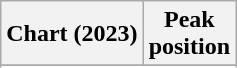<table class="wikitable sortable plainrowheaders" style="text-align:center;">
<tr>
<th scope="col">Chart (2023)</th>
<th scope="col">Peak<br>position</th>
</tr>
<tr>
</tr>
<tr>
</tr>
<tr>
</tr>
<tr>
</tr>
<tr>
</tr>
</table>
